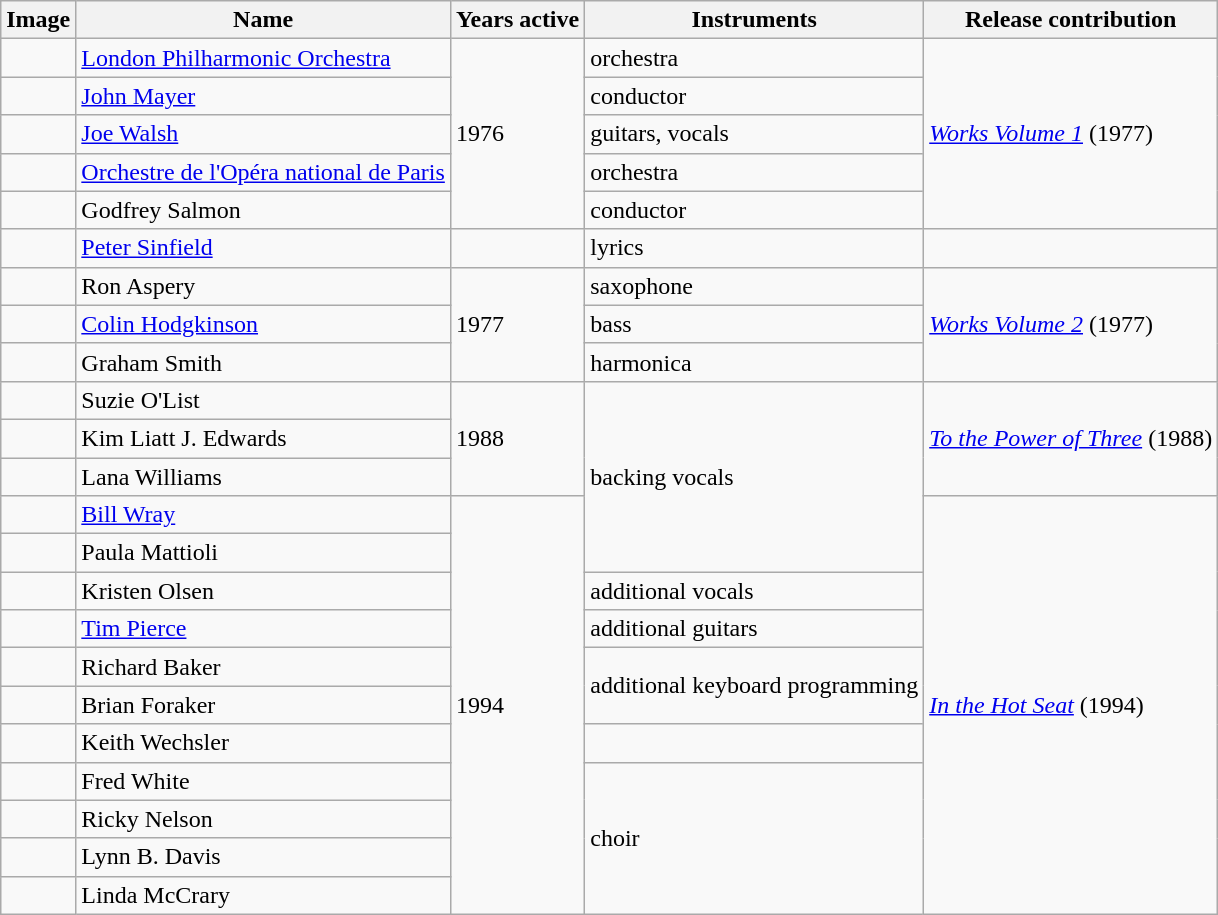<table class="wikitable">
<tr>
<th>Image</th>
<th>Name</th>
<th>Years active</th>
<th>Instruments</th>
<th>Release contribution</th>
</tr>
<tr>
<td></td>
<td><a href='#'>London Philharmonic Orchestra</a></td>
<td rowspan="5">1976</td>
<td>orchestra</td>
<td rowspan="5"><em><a href='#'>Works Volume 1</a></em> (1977)</td>
</tr>
<tr>
<td></td>
<td><a href='#'>John Mayer</a></td>
<td>conductor</td>
</tr>
<tr>
<td></td>
<td><a href='#'>Joe Walsh</a></td>
<td>guitars, vocals</td>
</tr>
<tr>
<td></td>
<td><a href='#'>Orchestre de l'Opéra national de Paris</a></td>
<td>orchestra</td>
</tr>
<tr>
<td></td>
<td>Godfrey Salmon</td>
<td>conductor</td>
</tr>
<tr>
<td></td>
<td><a href='#'>Peter Sinfield</a></td>
<td></td>
<td>lyrics</td>
<td></td>
</tr>
<tr>
<td></td>
<td>Ron Aspery</td>
<td rowspan="3">1977</td>
<td>saxophone</td>
<td rowspan="3"><em><a href='#'>Works Volume 2</a></em> (1977)</td>
</tr>
<tr>
<td></td>
<td><a href='#'>Colin Hodgkinson</a></td>
<td>bass</td>
</tr>
<tr>
<td></td>
<td>Graham Smith</td>
<td>harmonica</td>
</tr>
<tr>
<td></td>
<td>Suzie O'List</td>
<td rowspan="3">1988</td>
<td rowspan="5">backing vocals</td>
<td rowspan="3"><em><a href='#'>To the Power of Three</a></em> (1988)</td>
</tr>
<tr>
<td></td>
<td>Kim Liatt J. Edwards</td>
</tr>
<tr>
<td></td>
<td>Lana Williams</td>
</tr>
<tr>
<td></td>
<td><a href='#'>Bill Wray</a></td>
<td rowspan="11">1994</td>
<td rowspan="11"><em><a href='#'>In the Hot Seat</a></em> (1994)</td>
</tr>
<tr>
<td></td>
<td>Paula Mattioli</td>
</tr>
<tr>
<td></td>
<td>Kristen Olsen</td>
<td>additional vocals</td>
</tr>
<tr>
<td></td>
<td><a href='#'>Tim Pierce</a></td>
<td>additional guitars</td>
</tr>
<tr>
<td></td>
<td>Richard Baker</td>
<td rowspan="2">additional keyboard programming</td>
</tr>
<tr>
<td></td>
<td>Brian Foraker</td>
</tr>
<tr>
<td></td>
<td>Keith Wechsler</td>
<td></td>
</tr>
<tr>
<td></td>
<td>Fred White</td>
<td rowspan="4">choir</td>
</tr>
<tr>
<td></td>
<td>Ricky Nelson</td>
</tr>
<tr>
<td></td>
<td>Lynn B. Davis</td>
</tr>
<tr>
<td></td>
<td>Linda McCrary</td>
</tr>
</table>
